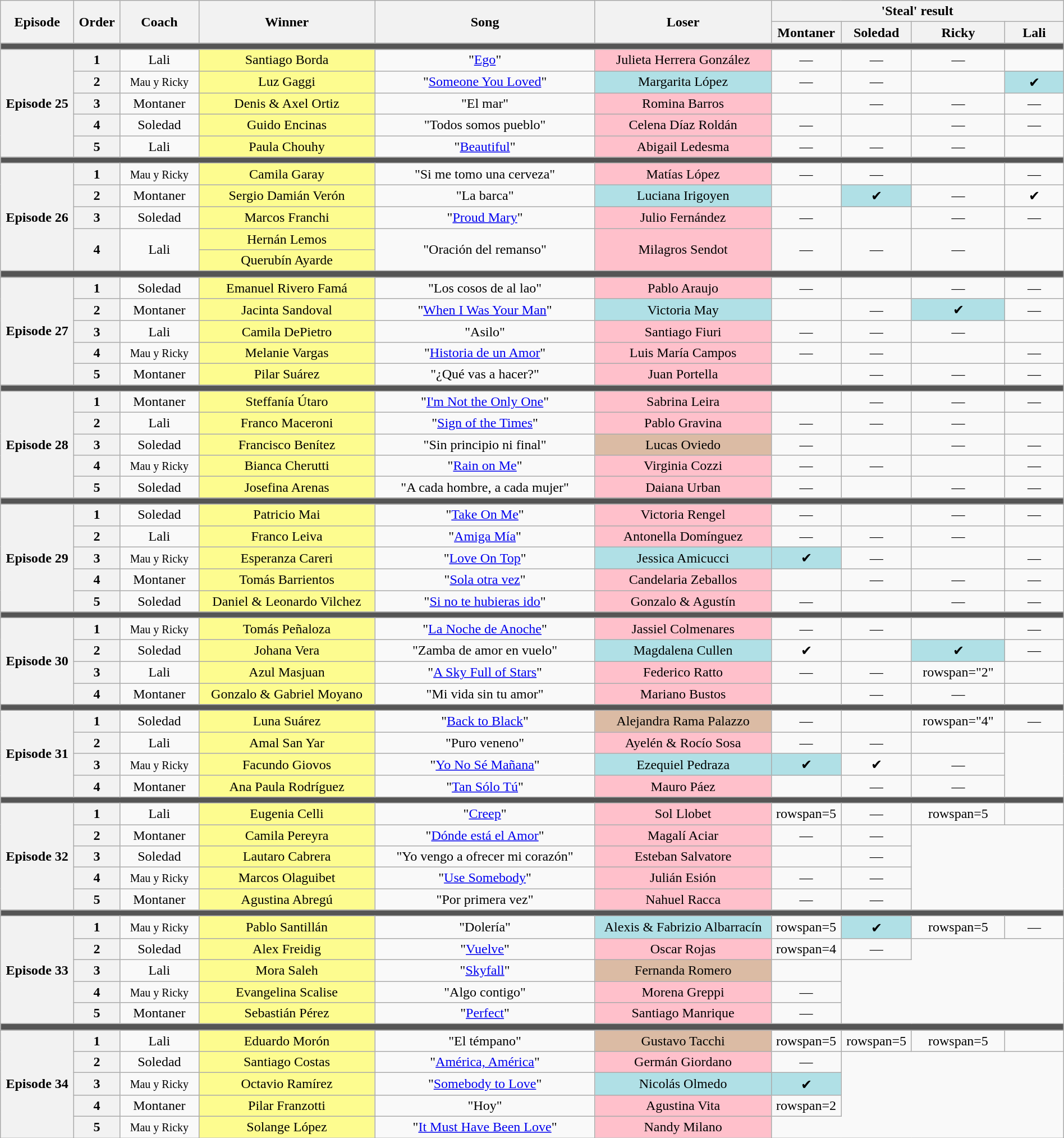<table class="wikitable" style="text-align: center; width:100%">
<tr>
<th rowspan="2" style="width:05%">Episode</th>
<th rowspan="2" style="width:01%">Order</th>
<th rowspan="2" style="width:05%">Coach</th>
<th rowspan="2" style="width:12%">Winner</th>
<th rowspan="2" style="width:15%">Song</th>
<th rowspan="2" style="width:12%">Loser</th>
<th colspan="4" style="width:40%">'Steal' result</th>
</tr>
<tr>
<th style="width:01%">Montaner</th>
<th style="width:01%">Soledad</th>
<th style="width:04%"> Ricky</th>
<th style="width:04%">Lali</th>
</tr>
<tr>
<td colspan="10" style="background:#555"></td>
</tr>
<tr>
<th rowspan="5">Episode 25<br> </th>
<th scope="row">1</th>
<td>Lali</td>
<td style="background:#fdfc8f">Santiago Borda</td>
<td>"<a href='#'>Ego</a>"</td>
<td style="background:pink">Julieta Herrera González</td>
<td>—</td>
<td>—</td>
<td>—</td>
<td></td>
</tr>
<tr>
<th scope="row">2</th>
<td><small>Mau y Ricky</small></td>
<td style="background:#fdfc8f">Luz Gaggi</td>
<td>"<a href='#'>Someone You Loved</a>"</td>
<td style="background:#b0e0e6">Margarita López</td>
<td>—</td>
<td>—</td>
<td></td>
<td style="background:#b0e0e6">✔</td>
</tr>
<tr>
<th scope="row">3</th>
<td>Montaner</td>
<td style="background:#fdfc8f">Denis & Axel Ortiz</td>
<td>"El mar"</td>
<td style="background:pink">Romina Barros</td>
<td></td>
<td>—</td>
<td>—</td>
<td>—</td>
</tr>
<tr>
<th scope="row">4</th>
<td>Soledad</td>
<td style="background:#fdfc8f">Guido Encinas</td>
<td>"Todos somos pueblo"</td>
<td style="background:pink">Celena Díaz Roldán</td>
<td>—</td>
<td></td>
<td>—</td>
<td>—</td>
</tr>
<tr>
<th scope="row">5</th>
<td>Lali</td>
<td style="background:#fdfc8f">Paula Chouhy</td>
<td>"<a href='#'>Beautiful</a>"</td>
<td style="background:pink">Abigail Ledesma</td>
<td>—</td>
<td>—</td>
<td>—</td>
<td></td>
</tr>
<tr>
<td colspan="10" style="background:#555"></td>
</tr>
<tr>
<th rowspan="5">Episode 26<br></th>
<th scope="row">1</th>
<td><small>Mau y Ricky</small></td>
<td style="background:#fdfc8f">Camila Garay</td>
<td>"Si me tomo una cerveza"</td>
<td style="background:pink">Matías López</td>
<td>—</td>
<td>—</td>
<td></td>
<td>—</td>
</tr>
<tr>
<th scope="row">2</th>
<td>Montaner</td>
<td style="background:#fdfc8f">Sergio Damián Verón</td>
<td>"La barca"</td>
<td style="background:#b0e0e6">Luciana Irigoyen</td>
<td></td>
<td style="background:#b0e0e6">✔</td>
<td>—</td>
<td>✔</td>
</tr>
<tr>
<th scope="row">3</th>
<td>Soledad</td>
<td style="background:#fdfc8f">Marcos Franchi</td>
<td>"<a href='#'>Proud Mary</a>"</td>
<td style="background:pink">Julio Fernández</td>
<td>—</td>
<td></td>
<td>—</td>
<td>—</td>
</tr>
<tr>
<th rowspan="2">4</th>
<td rowspan="2">Lali</td>
<td style="background:#fdfc8f">Hernán Lemos</td>
<td rowspan="2">"Oración del remanso"</td>
<td rowspan="2" style="background:pink">Milagros Sendot</td>
<td rowspan="2">—</td>
<td rowspan="2">—</td>
<td rowspan="2">—</td>
<td rowspan="2"></td>
</tr>
<tr>
<td style="background:#fdfc8f">Querubín Ayarde</td>
</tr>
<tr>
<td colspan="10" style="background:#555"></td>
</tr>
<tr>
<th rowspan="5">Episode 27<br> </th>
<th scope="row">1</th>
<td>Soledad</td>
<td style="background:#fdfc8f">Emanuel Rivero Famá</td>
<td>"Los cosos de al lao"</td>
<td style="background:pink">Pablo Araujo</td>
<td>—</td>
<td></td>
<td>—</td>
<td>—</td>
</tr>
<tr>
<th scope="row">2</th>
<td>Montaner</td>
<td style="background:#fdfc8f">Jacinta Sandoval</td>
<td>"<a href='#'>When I Was Your Man</a>"</td>
<td style="background:#b0e0e6">Victoria May</td>
<td></td>
<td>—</td>
<td style="background:#b0e0e6">✔</td>
<td>—</td>
</tr>
<tr>
<th scope="row">3</th>
<td>Lali</td>
<td style="background:#fdfc8f">Camila DePietro</td>
<td>"Asilo"</td>
<td style="background:pink">Santiago Fiuri</td>
<td>—</td>
<td>—</td>
<td>—</td>
<td></td>
</tr>
<tr>
<th scope="row">4</th>
<td><small>Mau y Ricky</small></td>
<td style="background:#fdfc8f">Melanie Vargas</td>
<td>"<a href='#'>Historia de un Amor</a>"</td>
<td style="background:pink">Luis María Campos</td>
<td>—</td>
<td>—</td>
<td></td>
<td>—</td>
</tr>
<tr>
<th scope="row">5</th>
<td>Montaner</td>
<td style="background:#fdfc8f">Pilar Suárez</td>
<td>"¿Qué vas a hacer?"</td>
<td style="background:pink">Juan Portella</td>
<td></td>
<td>—</td>
<td>—</td>
<td>—</td>
</tr>
<tr>
<td colspan="10" style="background:#555"></td>
</tr>
<tr>
<th rowspan="5">Episode 28<br></th>
<th scope="row">1</th>
<td>Montaner</td>
<td style="background:#fdfc8f">Steffanía Útaro</td>
<td>"<a href='#'>I'm Not the Only One</a>"</td>
<td style="background:pink">Sabrina Leira</td>
<td></td>
<td>—</td>
<td>—</td>
<td>—</td>
</tr>
<tr>
<th scope="row">2</th>
<td>Lali</td>
<td style="background:#fdfc8f">Franco Maceroni</td>
<td>"<a href='#'>Sign of the Times</a>"</td>
<td style="background:pink">Pablo Gravina</td>
<td>—</td>
<td>—</td>
<td>—</td>
<td></td>
</tr>
<tr>
<th scope="row">3</th>
<td>Soledad</td>
<td style="background:#fdfc8f">Francisco Benítez</td>
<td>"Sin principio ni final"</td>
<td style="background:#dbbba4">Lucas Oviedo</td>
<td>—</td>
<td></td>
<td>—</td>
<td>—</td>
</tr>
<tr>
<th scope="row">4</th>
<td><small>Mau y Ricky</small></td>
<td style="background:#fdfc8f">Bianca Cherutti</td>
<td>"<a href='#'>Rain on Me</a>"</td>
<td style="background:pink">Virginia Cozzi</td>
<td>—</td>
<td>—</td>
<td></td>
<td>—</td>
</tr>
<tr>
<th scope="row">5</th>
<td>Soledad</td>
<td style="background:#fdfc8f">Josefina Arenas</td>
<td>"A cada hombre, a cada mujer"</td>
<td style="background:pink">Daiana Urban</td>
<td>—</td>
<td></td>
<td>—</td>
<td>—</td>
</tr>
<tr>
<td colspan="10" style="background:#555"></td>
</tr>
<tr>
<th rowspan="5">Episode 29<br> </th>
<th scope="row">1</th>
<td>Soledad</td>
<td style="background:#fdfc8f">Patricio Mai</td>
<td>"<a href='#'>Take On Me</a>"</td>
<td style="background:pink">Victoria Rengel</td>
<td>—</td>
<td></td>
<td>—</td>
<td>—</td>
</tr>
<tr>
<th scope="row">2</th>
<td>Lali</td>
<td style="background:#fdfc8f">Franco Leiva</td>
<td>"<a href='#'>Amiga Mía</a>"</td>
<td style="background:pink">Antonella Domínguez</td>
<td>—</td>
<td>—</td>
<td>—</td>
<td></td>
</tr>
<tr>
<th scope="row">3</th>
<td><small>Mau y Ricky</small></td>
<td style="background:#fdfc8f">Esperanza Careri</td>
<td>"<a href='#'>Love On Top</a>"</td>
<td style="background:#b0e0e6">Jessica Amicucci</td>
<td style="background:#b0e0e6">✔</td>
<td>—</td>
<td></td>
<td>—</td>
</tr>
<tr>
<th scope="row">4</th>
<td>Montaner</td>
<td style="background:#fdfc8f">Tomás Barrientos</td>
<td>"<a href='#'>Sola otra vez</a>"</td>
<td style="background:pink">Candelaria Zeballos</td>
<td></td>
<td>—</td>
<td>—</td>
<td>—</td>
</tr>
<tr>
<th scope="row">5</th>
<td>Soledad</td>
<td style="background:#fdfc8f">Daniel & Leonardo Vilchez</td>
<td>"<a href='#'>Si no te hubieras ido</a>"</td>
<td style="background:pink">Gonzalo & Agustín</td>
<td>—</td>
<td></td>
<td>—</td>
<td>—</td>
</tr>
<tr>
<td colspan="10" style="background:#555"></td>
</tr>
<tr>
<th rowspan="4">Episode 30<br></th>
<th scope="row">1</th>
<td><small>Mau y Ricky</small></td>
<td style="background:#fdfc8f">Tomás Peñaloza</td>
<td>"<a href='#'>La Noche de Anoche</a>"</td>
<td style="background:pink">Jassiel Colmenares</td>
<td>—</td>
<td>—</td>
<td></td>
<td>—</td>
</tr>
<tr>
<th scope="row">2</th>
<td>Soledad</td>
<td style="background:#fdfc8f">Johana Vera</td>
<td>"Zamba de amor en vuelo"</td>
<td style="background:#b0e0e6">Magdalena Cullen</td>
<td>✔</td>
<td></td>
<td style="background:#b0e0e6">✔</td>
<td>—</td>
</tr>
<tr>
<th scope="row">3</th>
<td>Lali</td>
<td style="background:#fdfc8f">Azul Masjuan</td>
<td>"<a href='#'>A Sky Full of Stars</a>"</td>
<td style="background:pink">Federico Ratto</td>
<td>—</td>
<td>—</td>
<td>rowspan="2" </td>
<td></td>
</tr>
<tr>
<th scope="row">4</th>
<td>Montaner</td>
<td style="background:#fdfc8f">Gonzalo & Gabriel Moyano</td>
<td>"Mi vida sin tu amor"</td>
<td style="background:pink">Mariano Bustos</td>
<td></td>
<td>—</td>
<td>—</td>
</tr>
<tr>
<td colspan="10" style="background:#555"></td>
</tr>
<tr>
<th rowspan="4">Episode 31<br> </th>
<th scope="row">1</th>
<td>Soledad</td>
<td style="background:#fdfc8f">Luna Suárez</td>
<td>"<a href='#'>Back to Black</a>"</td>
<td style="background:#dbbba4">Alejandra Rama Palazzo</td>
<td>—</td>
<td></td>
<td>rowspan="4" </td>
<td>—</td>
</tr>
<tr>
<th scope="row">2</th>
<td>Lali</td>
<td style="background:#fdfc8f">Amal San Yar</td>
<td>"Puro veneno"</td>
<td style="background:pink">Ayelén & Rocío Sosa</td>
<td>—</td>
<td>—</td>
<td></td>
</tr>
<tr>
<th scope="row">3</th>
<td><small>Mau y Ricky</small></td>
<td style="background:#fdfc8f">Facundo Giovos</td>
<td>"<a href='#'>Yo No Sé Mañana</a>"</td>
<td style="background:#b0e0e6">Ezequiel Pedraza</td>
<td style="background:#b0e0e6">✔</td>
<td>✔</td>
<td>—</td>
</tr>
<tr>
<th scope="row">4</th>
<td>Montaner</td>
<td style="background:#fdfc8f">Ana Paula Rodríguez</td>
<td>"<a href='#'>Tan Sólo Tú</a>"</td>
<td style="background:pink">Mauro Páez</td>
<td></td>
<td>—</td>
<td>—</td>
</tr>
<tr>
<td colspan="10" style="background:#555"></td>
</tr>
<tr>
<th rowspan="5">Episode 32<br></th>
<th scope="row">1</th>
<td>Lali</td>
<td style="background:#fdfc8f">Eugenia Celli</td>
<td>"<a href='#'>Creep</a>"</td>
<td style="background:pink">Sol Llobet</td>
<td>rowspan=5 </td>
<td>—</td>
<td>rowspan=5 </td>
<td></td>
</tr>
<tr>
<th scope="row">2</th>
<td>Montaner</td>
<td style="background:#fdfc8f">Camila Pereyra</td>
<td>"<a href='#'>Dónde está el Amor</a>"</td>
<td style="background:pink">Magalí Aciar</td>
<td>—</td>
<td>—</td>
</tr>
<tr>
<th scope="row">3</th>
<td>Soledad</td>
<td style="background:#fdfc8f">Lautaro Cabrera</td>
<td>"Yo vengo a ofrecer mi corazón"</td>
<td style="background:pink">Esteban Salvatore</td>
<td></td>
<td>—</td>
</tr>
<tr>
<th scope="row">4</th>
<td><small>Mau y Ricky</small></td>
<td style="background:#fdfc8f">Marcos Olaguibet</td>
<td>"<a href='#'>Use Somebody</a>"</td>
<td style="background:pink">Julián Esión</td>
<td>—</td>
<td>—</td>
</tr>
<tr>
<th scope="row">5</th>
<td>Montaner</td>
<td style="background:#fdfc8f">Agustina Abregú</td>
<td>"Por primera vez"</td>
<td style="background:pink">Nahuel Racca</td>
<td>—</td>
<td>—</td>
</tr>
<tr>
<td colspan="10" style="background:#555"></td>
</tr>
<tr>
<th rowspan="5">Episode 33<br> </th>
<th scope="row">1</th>
<td><small>Mau y Ricky</small></td>
<td style="background:#fdfc8f">Pablo Santillán</td>
<td>"Dolería"</td>
<td style="background:#b0e0e6">Alexis & Fabrizio Albarracín</td>
<td>rowspan=5 </td>
<td style="background:#b0e0e6">✔</td>
<td>rowspan=5 </td>
<td>—</td>
</tr>
<tr>
<th scope="row">2</th>
<td>Soledad</td>
<td style="background:#fdfc8f">Alex Freidig</td>
<td>"<a href='#'>Vuelve</a>"</td>
<td style="background:pink">Oscar Rojas</td>
<td>rowspan=4 </td>
<td>—</td>
</tr>
<tr>
<th scope="row">3</th>
<td>Lali</td>
<td style="background:#fdfc8f">Mora Saleh</td>
<td>"<a href='#'>Skyfall</a>"</td>
<td style="background:#dbbba4">Fernanda Romero</td>
<td></td>
</tr>
<tr>
<th scope="row">4</th>
<td><small>Mau y Ricky</small></td>
<td style="background:#fdfc8f">Evangelina Scalise</td>
<td>"Algo contigo"</td>
<td style="background:pink">Morena Greppi</td>
<td>—</td>
</tr>
<tr>
<th scope="row">5</th>
<td>Montaner</td>
<td style="background:#fdfc8f">Sebastián Pérez</td>
<td>"<a href='#'>Perfect</a>"</td>
<td style="background:pink">Santiago Manrique</td>
<td>—</td>
</tr>
<tr>
<td colspan="10" style="background:#555"></td>
</tr>
<tr>
<th rowspan="5">Episode 34<br></th>
<th scope="row">1</th>
<td>Lali</td>
<td style="background:#fdfc8f">Eduardo Morón</td>
<td>"El témpano"</td>
<td style="background:#dbbba4">Gustavo Tacchi</td>
<td>rowspan=5 </td>
<td>rowspan=5 </td>
<td>rowspan=5 </td>
<td></td>
</tr>
<tr>
<th scope="row">2</th>
<td>Soledad</td>
<td style="background:#fdfc8f">Santiago Costas</td>
<td>"<a href='#'>América, América</a>"</td>
<td style="background:pink">Germán Giordano</td>
<td>—</td>
</tr>
<tr>
<th scope="row">3</th>
<td><small>Mau y Ricky</small></td>
<td style="background:#fdfc8f">Octavio Ramírez</td>
<td>"<a href='#'>Somebody to Love</a>"</td>
<td style="background:#b0e0e6">Nicolás Olmedo</td>
<td style="background:#b0e0e6">✔</td>
</tr>
<tr>
<th scope="row">4</th>
<td>Montaner</td>
<td style="background:#fdfc8f">Pilar Franzotti</td>
<td>"Hoy"</td>
<td style="background:pink">Agustina Vita</td>
<td>rowspan=2 </td>
</tr>
<tr>
<th scope="row">5</th>
<td><small>Mau y Ricky</small></td>
<td style="background:#fdfc8f">Solange López</td>
<td>"<a href='#'>It Must Have Been Love</a>"</td>
<td style="background:pink">Nandy Milano</td>
</tr>
</table>
